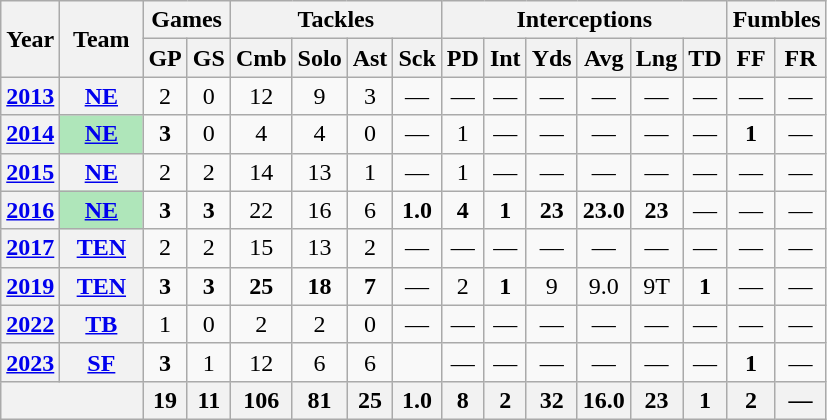<table class="wikitable" style="text-align:center;">
<tr>
<th rowspan="2">Year</th>
<th rowspan="2">Team</th>
<th colspan="2">Games</th>
<th colspan="4">Tackles</th>
<th colspan="6">Interceptions</th>
<th colspan="2">Fumbles</th>
</tr>
<tr>
<th>GP</th>
<th>GS</th>
<th>Cmb</th>
<th>Solo</th>
<th>Ast</th>
<th>Sck</th>
<th>PD</th>
<th>Int</th>
<th>Yds</th>
<th>Avg</th>
<th>Lng</th>
<th>TD</th>
<th>FF</th>
<th>FR</th>
</tr>
<tr>
<th><a href='#'>2013</a></th>
<th><a href='#'>NE</a></th>
<td>2</td>
<td>0</td>
<td>12</td>
<td>9</td>
<td>3</td>
<td>—</td>
<td>—</td>
<td>—</td>
<td>—</td>
<td>—</td>
<td>—</td>
<td>—</td>
<td>—</td>
<td>—</td>
</tr>
<tr>
<th><a href='#'>2014</a></th>
<th style="background:#afe6ba; width:3em;"><a href='#'>NE</a></th>
<td><strong>3</strong></td>
<td>0</td>
<td>4</td>
<td>4</td>
<td>0</td>
<td>—</td>
<td>1</td>
<td>—</td>
<td>—</td>
<td>—</td>
<td>—</td>
<td>—</td>
<td><strong>1</strong></td>
<td>—</td>
</tr>
<tr>
<th><a href='#'>2015</a></th>
<th><a href='#'>NE</a></th>
<td>2</td>
<td>2</td>
<td>14</td>
<td>13</td>
<td>1</td>
<td>—</td>
<td>1</td>
<td>—</td>
<td>—</td>
<td>—</td>
<td>—</td>
<td>—</td>
<td>—</td>
<td>—</td>
</tr>
<tr>
<th><a href='#'>2016</a></th>
<th style="background:#afe6ba; width:3em;"><a href='#'>NE</a></th>
<td><strong>3</strong></td>
<td><strong>3</strong></td>
<td>22</td>
<td>16</td>
<td>6</td>
<td><strong>1.0</strong></td>
<td><strong>4</strong></td>
<td><strong>1</strong></td>
<td><strong>23</strong></td>
<td><strong>23.0</strong></td>
<td><strong>23</strong></td>
<td>—</td>
<td>—</td>
<td>—</td>
</tr>
<tr>
<th><a href='#'>2017</a></th>
<th><a href='#'>TEN</a></th>
<td>2</td>
<td>2</td>
<td>15</td>
<td>13</td>
<td>2</td>
<td>—</td>
<td>—</td>
<td>—</td>
<td>—</td>
<td>—</td>
<td>—</td>
<td>—</td>
<td>—</td>
<td>—</td>
</tr>
<tr>
<th><a href='#'>2019</a></th>
<th><a href='#'>TEN</a></th>
<td><strong>3</strong></td>
<td><strong>3</strong></td>
<td><strong>25</strong></td>
<td><strong>18</strong></td>
<td><strong>7</strong></td>
<td>—</td>
<td>2</td>
<td><strong>1</strong></td>
<td>9</td>
<td>9.0</td>
<td>9T</td>
<td><strong>1</strong></td>
<td>—</td>
<td>—</td>
</tr>
<tr>
<th><a href='#'>2022</a></th>
<th><a href='#'>TB</a></th>
<td>1</td>
<td>0</td>
<td>2</td>
<td>2</td>
<td>0</td>
<td>—</td>
<td>—</td>
<td>—</td>
<td>—</td>
<td>—</td>
<td>—</td>
<td>—</td>
<td>—</td>
<td>—</td>
</tr>
<tr>
<th><a href='#'>2023</a></th>
<th><a href='#'>SF</a></th>
<td><strong>3</strong></td>
<td>1</td>
<td>12</td>
<td>6</td>
<td>6</td>
<td></td>
<td>—</td>
<td>—</td>
<td>—</td>
<td>—</td>
<td>—</td>
<td>—</td>
<td><strong>1</strong></td>
<td>—</td>
</tr>
<tr>
<th colspan="2"></th>
<th>19</th>
<th>11</th>
<th>106</th>
<th>81</th>
<th>25</th>
<th>1.0</th>
<th>8</th>
<th>2</th>
<th>32</th>
<th>16.0</th>
<th>23</th>
<th>1</th>
<th>2</th>
<th>—</th>
</tr>
</table>
